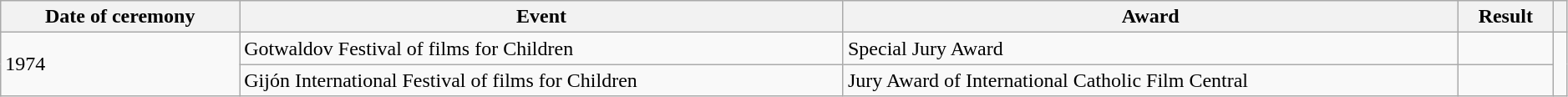<table class="wikitable sortable" style="width: 99%;">
<tr>
<th scope="col">Date of ceremony</th>
<th scope="col">Event</th>
<th scope="col">Award</th>
<th scope="col">Result</th>
<th scope="col" class="unsortable"></th>
</tr>
<tr>
<td rowspan="2">1974</td>
<td>Gotwaldov Festival of films for Children</td>
<td>Special Jury Award</td>
<td></td>
<td rowspan="2"></td>
</tr>
<tr>
<td>Gijón International Festival of films for Children</td>
<td>Jury Award of International Catholic Film Central</td>
<td></td>
</tr>
</table>
